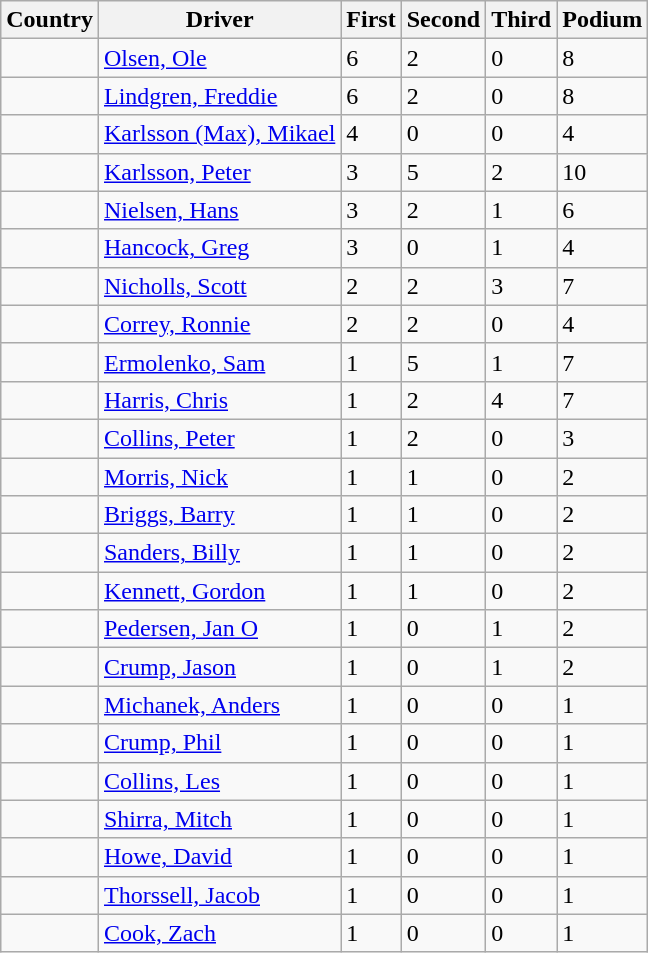<table class="wikitable sortable" style="font-size:100%; text-align:left">
<tr>
<th>Country</th>
<th>Driver</th>
<th>First</th>
<th>Second</th>
<th>Third</th>
<th>Podium</th>
</tr>
<tr>
<td></td>
<td><a href='#'>Olsen, Ole</a></td>
<td>6</td>
<td>2</td>
<td>0</td>
<td>8</td>
</tr>
<tr>
<td></td>
<td><a href='#'>Lindgren, Freddie</a></td>
<td>6</td>
<td>2</td>
<td>0</td>
<td>8</td>
</tr>
<tr>
<td></td>
<td><a href='#'>Karlsson (Max), Mikael</a></td>
<td>4</td>
<td>0</td>
<td>0</td>
<td>4</td>
</tr>
<tr>
<td></td>
<td><a href='#'>Karlsson, Peter</a></td>
<td>3</td>
<td>5</td>
<td>2</td>
<td>10</td>
</tr>
<tr>
<td></td>
<td><a href='#'>Nielsen, Hans</a></td>
<td>3</td>
<td>2</td>
<td>1</td>
<td>6</td>
</tr>
<tr>
<td></td>
<td><a href='#'>Hancock, Greg</a></td>
<td>3</td>
<td>0</td>
<td>1</td>
<td>4</td>
</tr>
<tr>
<td></td>
<td><a href='#'>Nicholls, Scott</a></td>
<td>2</td>
<td>2</td>
<td>3</td>
<td>7</td>
</tr>
<tr>
<td></td>
<td><a href='#'>Correy, Ronnie</a></td>
<td>2</td>
<td>2</td>
<td>0</td>
<td>4</td>
</tr>
<tr>
<td></td>
<td><a href='#'>Ermolenko, Sam</a></td>
<td>1</td>
<td>5</td>
<td>1</td>
<td>7</td>
</tr>
<tr>
<td></td>
<td><a href='#'>Harris, Chris</a></td>
<td>1</td>
<td>2</td>
<td>4</td>
<td>7</td>
</tr>
<tr>
<td></td>
<td><a href='#'>Collins, Peter</a></td>
<td>1</td>
<td>2</td>
<td>0</td>
<td>3</td>
</tr>
<tr>
<td></td>
<td><a href='#'>Morris, Nick</a></td>
<td>1</td>
<td>1</td>
<td>0</td>
<td>2</td>
</tr>
<tr>
<td></td>
<td><a href='#'>Briggs, Barry</a></td>
<td>1</td>
<td>1</td>
<td>0</td>
<td>2</td>
</tr>
<tr>
<td></td>
<td><a href='#'>Sanders, Billy</a></td>
<td>1</td>
<td>1</td>
<td>0</td>
<td>2</td>
</tr>
<tr>
<td></td>
<td><a href='#'>Kennett, Gordon</a></td>
<td>1</td>
<td>1</td>
<td>0</td>
<td>2</td>
</tr>
<tr>
<td></td>
<td><a href='#'>Pedersen, Jan O</a></td>
<td>1</td>
<td>0</td>
<td>1</td>
<td>2</td>
</tr>
<tr>
<td></td>
<td><a href='#'>Crump, Jason</a></td>
<td>1</td>
<td>0</td>
<td>1</td>
<td>2</td>
</tr>
<tr>
<td></td>
<td><a href='#'>Michanek, Anders</a></td>
<td>1</td>
<td>0</td>
<td>0</td>
<td>1</td>
</tr>
<tr>
<td></td>
<td><a href='#'>Crump, Phil</a></td>
<td>1</td>
<td>0</td>
<td>0</td>
<td>1</td>
</tr>
<tr>
<td></td>
<td><a href='#'>Collins, Les</a></td>
<td>1</td>
<td>0</td>
<td>0</td>
<td>1</td>
</tr>
<tr>
<td></td>
<td><a href='#'>Shirra, Mitch</a></td>
<td>1</td>
<td>0</td>
<td>0</td>
<td>1</td>
</tr>
<tr>
<td></td>
<td><a href='#'>Howe, David</a></td>
<td>1</td>
<td>0</td>
<td>0</td>
<td>1</td>
</tr>
<tr>
<td></td>
<td><a href='#'>Thorssell, Jacob</a></td>
<td>1</td>
<td>0</td>
<td>0</td>
<td>1</td>
</tr>
<tr>
<td></td>
<td><a href='#'>Cook, Zach</a></td>
<td>1</td>
<td>0</td>
<td>0</td>
<td>1</td>
</tr>
</table>
